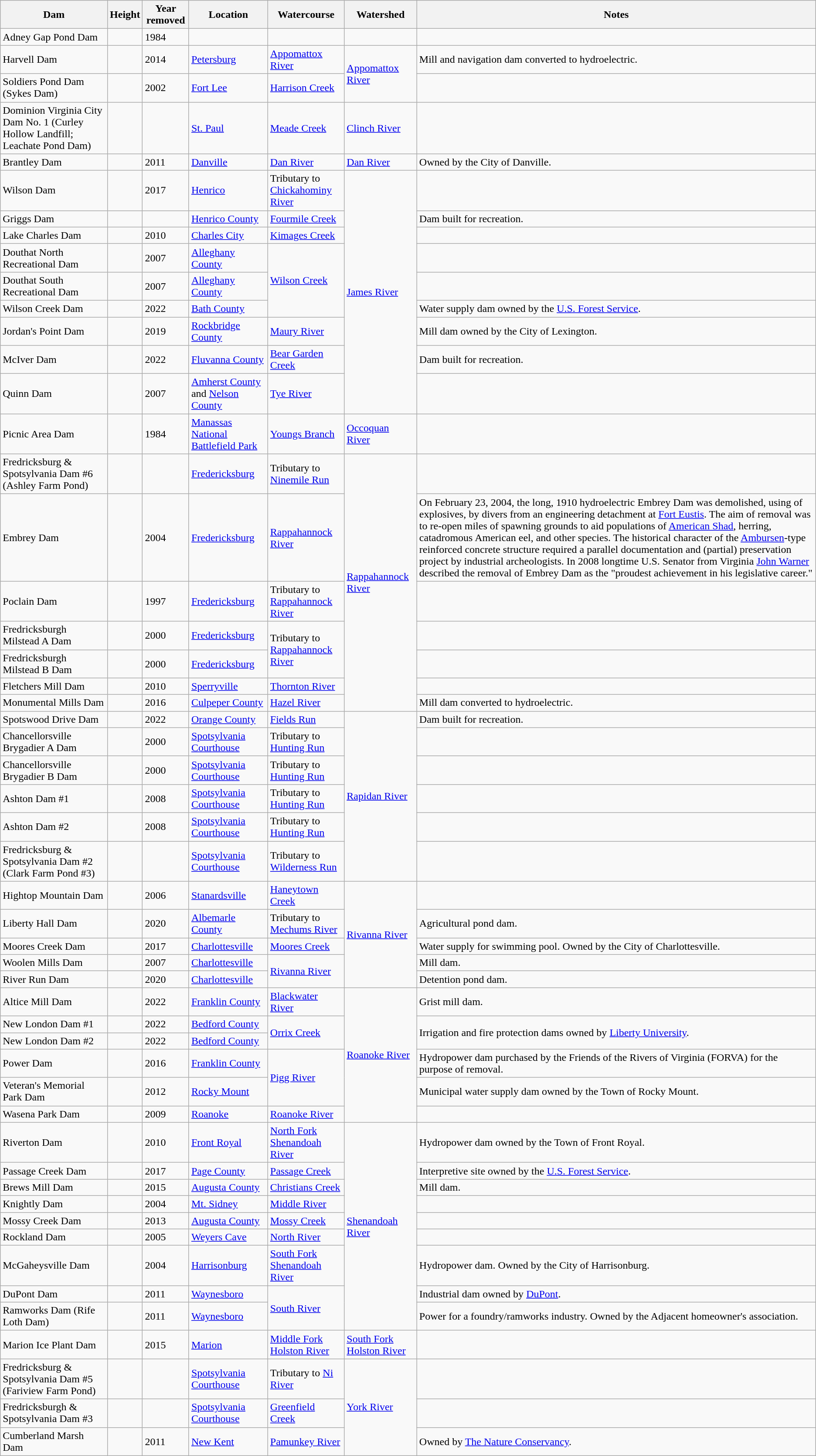<table class="wikitable sortable">
<tr>
<th>Dam</th>
<th>Height</th>
<th>Year removed</th>
<th>Location</th>
<th>Watercourse</th>
<th>Watershed</th>
<th>Notes</th>
</tr>
<tr>
<td>Adney Gap Pond Dam</td>
<td></td>
<td>1984</td>
<td></td>
<td></td>
<td></td>
<td></td>
</tr>
<tr>
<td>Harvell Dam</td>
<td></td>
<td>2014</td>
<td><a href='#'>Petersburg</a><br></td>
<td><a href='#'>Appomattox River</a></td>
<td rowspan=2><a href='#'>Appomattox River</a></td>
<td>Mill and navigation dam converted to hydroelectric.</td>
</tr>
<tr>
<td>Soldiers Pond Dam (Sykes Dam)</td>
<td></td>
<td>2002</td>
<td><a href='#'>Fort Lee</a><br></td>
<td><a href='#'>Harrison Creek</a></td>
<td></td>
</tr>
<tr>
<td>Dominion Virginia City Dam No. 1 (Curley Hollow Landfill; Leachate Pond Dam)</td>
<td></td>
<td></td>
<td><a href='#'>St. Paul</a><br></td>
<td><a href='#'>Meade Creek</a></td>
<td><a href='#'>Clinch River</a></td>
<td></td>
</tr>
<tr>
<td>Brantley Dam</td>
<td></td>
<td>2011</td>
<td><a href='#'>Danville</a><br></td>
<td><a href='#'>Dan River</a></td>
<td><a href='#'>Dan River</a></td>
<td>Owned by the City of Danville.</td>
</tr>
<tr>
<td>Wilson Dam</td>
<td></td>
<td>2017</td>
<td><a href='#'>Henrico</a><br></td>
<td>Tributary to <a href='#'>Chickahominy River</a></td>
<td rowspan=9><a href='#'>James River</a></td>
<td></td>
</tr>
<tr>
<td>Griggs Dam</td>
<td></td>
<td></td>
<td><a href='#'>Henrico County</a><br></td>
<td><a href='#'>Fourmile Creek</a></td>
<td>Dam built for recreation.</td>
</tr>
<tr>
<td>Lake Charles Dam</td>
<td></td>
<td>2010</td>
<td><a href='#'>Charles City</a><br></td>
<td><a href='#'>Kimages Creek</a></td>
<td></td>
</tr>
<tr>
<td>Douthat North Recreational Dam</td>
<td></td>
<td>2007</td>
<td><a href='#'>Alleghany County</a><br></td>
<td rowspan=3><a href='#'>Wilson Creek</a></td>
<td></td>
</tr>
<tr>
<td>Douthat South Recreational Dam</td>
<td></td>
<td>2007</td>
<td><a href='#'>Alleghany County</a><br></td>
<td></td>
</tr>
<tr>
<td>Wilson Creek Dam</td>
<td></td>
<td>2022</td>
<td><a href='#'>Bath County</a><br></td>
<td>Water supply dam owned by the <a href='#'>U.S. Forest Service</a>.</td>
</tr>
<tr>
<td>Jordan's Point Dam</td>
<td></td>
<td>2019</td>
<td><a href='#'>Rockbridge County</a><br></td>
<td><a href='#'>Maury River</a></td>
<td>Mill dam owned by the City of Lexington.</td>
</tr>
<tr>
<td>McIver Dam</td>
<td></td>
<td>2022</td>
<td><a href='#'>Fluvanna County</a><br></td>
<td><a href='#'>Bear Garden Creek</a></td>
<td>Dam built for recreation.</td>
</tr>
<tr>
<td>Quinn Dam</td>
<td></td>
<td>2007</td>
<td><a href='#'>Amherst County</a> and <a href='#'>Nelson County</a><br></td>
<td><a href='#'>Tye River</a></td>
<td></td>
</tr>
<tr>
<td>Picnic Area Dam</td>
<td></td>
<td>1984</td>
<td><a href='#'>Manassas National Battlefield Park</a><br></td>
<td><a href='#'>Youngs Branch</a></td>
<td><a href='#'>Occoquan River</a></td>
<td></td>
</tr>
<tr>
<td>Fredricksburg & Spotsylvania Dam #6 (Ashley Farm Pond)</td>
<td></td>
<td></td>
<td><a href='#'>Fredericksburg</a><br></td>
<td>Tributary to <a href='#'>Ninemile Run</a></td>
<td rowspan=7><a href='#'>Rappahannock River</a></td>
<td></td>
</tr>
<tr>
<td>Embrey Dam</td>
<td></td>
<td>2004</td>
<td><a href='#'>Fredericksburg</a><br></td>
<td><a href='#'>Rappahannock River</a></td>
<td>On February 23, 2004, the  long, 1910 hydroelectric Embrey Dam was demolished, using  of explosives, by divers from an engineering detachment at <a href='#'>Fort Eustis</a>. The aim of removal was to re-open miles of spawning grounds to aid populations of <a href='#'>American Shad</a>, herring, catadromous American eel, and other species.  The historical character of the <a href='#'>Ambursen</a>-type reinforced concrete structure required a parallel documentation and (partial) preservation project by industrial archeologists.  In 2008 longtime U.S. Senator from Virginia <a href='#'>John Warner</a> described the removal of Embrey Dam as the "proudest achievement in his legislative career."</td>
</tr>
<tr>
<td>Poclain Dam</td>
<td></td>
<td>1997</td>
<td><a href='#'>Fredericksburg</a><br></td>
<td>Tributary to <a href='#'>Rappahannock River</a></td>
<td></td>
</tr>
<tr>
<td>Fredricksburgh Milstead A Dam</td>
<td></td>
<td>2000</td>
<td><a href='#'>Fredericksburg</a><br></td>
<td rowspan=2>Tributary to <a href='#'>Rappahannock River</a></td>
<td></td>
</tr>
<tr>
<td>Fredricksburgh Milstead B Dam</td>
<td></td>
<td>2000</td>
<td><a href='#'>Fredericksburg</a><br></td>
<td></td>
</tr>
<tr>
<td>Fletchers Mill Dam</td>
<td></td>
<td>2010</td>
<td><a href='#'>Sperryville</a><br></td>
<td><a href='#'>Thornton River</a></td>
<td></td>
</tr>
<tr>
<td>Monumental Mills Dam</td>
<td></td>
<td>2016</td>
<td><a href='#'>Culpeper County</a><br></td>
<td><a href='#'>Hazel River</a></td>
<td>Mill dam converted to hydroelectric.</td>
</tr>
<tr>
<td>Spotswood Drive Dam</td>
<td></td>
<td>2022</td>
<td><a href='#'>Orange County</a><br></td>
<td><a href='#'>Fields Run</a></td>
<td rowspan=6><a href='#'>Rapidan River</a></td>
<td>Dam built for recreation.</td>
</tr>
<tr>
<td>Chancellorsville Brygadier A Dam</td>
<td></td>
<td>2000</td>
<td><a href='#'>Spotsylvania Courthouse</a><br></td>
<td>Tributary to <a href='#'>Hunting Run</a></td>
<td></td>
</tr>
<tr>
<td>Chancellorsville Brygadier B Dam</td>
<td></td>
<td>2000</td>
<td><a href='#'>Spotsylvania Courthouse</a><br></td>
<td>Tributary to <a href='#'>Hunting Run</a></td>
<td></td>
</tr>
<tr>
<td>Ashton Dam #1</td>
<td></td>
<td>2008</td>
<td><a href='#'>Spotsylvania Courthouse</a><br></td>
<td>Tributary to <a href='#'>Hunting Run</a></td>
<td></td>
</tr>
<tr>
<td>Ashton Dam #2</td>
<td></td>
<td>2008</td>
<td><a href='#'>Spotsylvania Courthouse</a><br></td>
<td>Tributary to <a href='#'>Hunting Run</a></td>
<td></td>
</tr>
<tr>
<td>Fredricksburg & Spotsylvania Dam #2 (Clark Farm Pond #3)</td>
<td></td>
<td></td>
<td><a href='#'>Spotsylvania Courthouse</a><br></td>
<td>Tributary to <a href='#'>Wilderness Run</a></td>
<td></td>
</tr>
<tr>
<td>Hightop Mountain Dam</td>
<td></td>
<td>2006</td>
<td><a href='#'>Stanardsville</a><br></td>
<td><a href='#'>Haneytown Creek</a></td>
<td rowspan=5><a href='#'>Rivanna River</a></td>
<td></td>
</tr>
<tr>
<td>Liberty Hall Dam</td>
<td></td>
<td>2020</td>
<td><a href='#'>Albemarle County</a><br></td>
<td>Tributary to <a href='#'>Mechums River</a></td>
<td>Agricultural pond dam.</td>
</tr>
<tr>
<td>Moores Creek Dam</td>
<td></td>
<td>2017</td>
<td><a href='#'>Charlottesville</a><br></td>
<td><a href='#'>Moores Creek</a></td>
<td>Water supply for swimming pool. Owned by the City of Charlottesville.</td>
</tr>
<tr>
<td>Woolen Mills Dam</td>
<td></td>
<td>2007</td>
<td><a href='#'>Charlottesville</a><br></td>
<td rowspan=2><a href='#'>Rivanna River</a></td>
<td>Mill dam.</td>
</tr>
<tr>
<td>River Run Dam</td>
<td></td>
<td>2020</td>
<td><a href='#'>Charlottesville</a><br></td>
<td>Detention pond dam.</td>
</tr>
<tr>
<td>Altice Mill Dam</td>
<td></td>
<td>2022</td>
<td><a href='#'>Franklin County</a><br></td>
<td><a href='#'>Blackwater River</a></td>
<td rowspan=6><a href='#'>Roanoke River</a></td>
<td>Grist mill dam.</td>
</tr>
<tr>
<td>New London Dam #1</td>
<td></td>
<td>2022</td>
<td><a href='#'>Bedford County</a><br></td>
<td rowspan=2><a href='#'>Orrix Creek</a></td>
<td rowspan=2>Irrigation and fire protection dams owned by <a href='#'>Liberty University</a>.</td>
</tr>
<tr>
<td>New London Dam #2</td>
<td></td>
<td>2022</td>
<td><a href='#'>Bedford County</a><br></td>
</tr>
<tr>
<td>Power Dam</td>
<td></td>
<td>2016</td>
<td><a href='#'>Franklin County</a><br></td>
<td rowspan=2><a href='#'>Pigg River</a></td>
<td>Hydropower dam purchased by the Friends of the Rivers of Virginia (FORVA) for the purpose of removal.</td>
</tr>
<tr>
<td>Veteran's Memorial Park Dam</td>
<td></td>
<td>2012</td>
<td><a href='#'>Rocky Mount</a><br></td>
<td>Municipal water supply dam owned by the Town of Rocky Mount.</td>
</tr>
<tr>
<td>Wasena Park Dam</td>
<td></td>
<td>2009</td>
<td><a href='#'>Roanoke</a><br></td>
<td><a href='#'>Roanoke River</a></td>
<td></td>
</tr>
<tr>
<td>Riverton Dam</td>
<td></td>
<td>2010</td>
<td><a href='#'>Front Royal</a><br></td>
<td><a href='#'>North Fork Shenandoah River</a></td>
<td rowspan=9><a href='#'>Shenandoah River</a></td>
<td>Hydropower dam owned by the Town of Front Royal.</td>
</tr>
<tr>
<td>Passage Creek Dam</td>
<td></td>
<td>2017</td>
<td><a href='#'>Page County</a><br></td>
<td><a href='#'>Passage Creek</a></td>
<td>Interpretive site owned by the <a href='#'>U.S. Forest Service</a>.</td>
</tr>
<tr>
<td>Brews Mill Dam</td>
<td></td>
<td>2015</td>
<td><a href='#'>Augusta County</a><br></td>
<td><a href='#'>Christians Creek</a></td>
<td>Mill dam.</td>
</tr>
<tr>
<td>Knightly Dam</td>
<td></td>
<td>2004</td>
<td><a href='#'>Mt. Sidney</a><br></td>
<td><a href='#'>Middle River</a></td>
<td></td>
</tr>
<tr>
<td>Mossy Creek Dam</td>
<td></td>
<td>2013</td>
<td><a href='#'>Augusta County</a><br></td>
<td><a href='#'>Mossy Creek</a></td>
<td></td>
</tr>
<tr>
<td>Rockland Dam</td>
<td></td>
<td>2005</td>
<td><a href='#'>Weyers Cave</a><br></td>
<td><a href='#'>North River</a></td>
<td></td>
</tr>
<tr>
<td>McGaheysville Dam</td>
<td></td>
<td>2004</td>
<td><a href='#'>Harrisonburg</a><br></td>
<td><a href='#'>South Fork Shenandoah River</a></td>
<td>Hydropower dam. Owned by the City of Harrisonburg.</td>
</tr>
<tr>
<td>DuPont Dam</td>
<td></td>
<td>2011</td>
<td><a href='#'>Waynesboro</a><br></td>
<td rowspan=2><a href='#'>South River</a></td>
<td>Industrial dam owned by <a href='#'>DuPont</a>.</td>
</tr>
<tr>
<td>Ramworks Dam (Rife Loth Dam)</td>
<td></td>
<td>2011</td>
<td><a href='#'>Waynesboro</a><br></td>
<td>Power for a foundry/ramworks industry. Owned by the Adjacent homeowner's association.</td>
</tr>
<tr>
<td>Marion Ice Plant Dam</td>
<td></td>
<td>2015</td>
<td><a href='#'>Marion</a><br></td>
<td><a href='#'>Middle Fork Holston River</a></td>
<td><a href='#'>South Fork Holston River</a></td>
<td></td>
</tr>
<tr>
<td>Fredricksburg & Spotsylvania Dam #5 (Fariview Farm Pond)</td>
<td></td>
<td></td>
<td><a href='#'>Spotsylvania Courthouse</a><br></td>
<td>Tributary to <a href='#'>Ni River</a></td>
<td rowspan=3><a href='#'>York River</a></td>
<td></td>
</tr>
<tr>
<td>Fredricksburgh & Spotsylvania Dam #3</td>
<td></td>
<td></td>
<td><a href='#'>Spotsylvania Courthouse</a><br></td>
<td><a href='#'>Greenfield Creek</a></td>
<td></td>
</tr>
<tr>
<td>Cumberland Marsh Dam</td>
<td></td>
<td>2011</td>
<td><a href='#'>New Kent</a><br></td>
<td><a href='#'>Pamunkey River</a></td>
<td>Owned by <a href='#'>The Nature Conservancy</a>.</td>
</tr>
</table>
